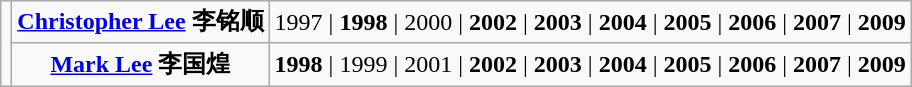<table class="wikitable" style="text-align:center">
<tr>
<td rowspan=2><div></div></td>
<td><strong><a href='#'>Christopher Lee</a> 李铭顺</strong></td>
<td>1997 | <strong>1998</strong> | 2000 | <strong>2002</strong> | <strong>2003</strong> | <strong>2004</strong> | <strong>2005</strong> | <strong>2006</strong> | <strong>2007</strong> | <strong>2009</strong></td>
</tr>
<tr>
<td><strong><a href='#'>Mark Lee</a> 李国煌</strong></td>
<td><strong>1998</strong> | 1999 | 2001 | <strong>2002</strong> | <strong>2003</strong> | <strong>2004</strong> | <strong>2005</strong> | <strong>2006</strong> | <strong>2007</strong> | <strong>2009</strong></td>
</tr>
</table>
